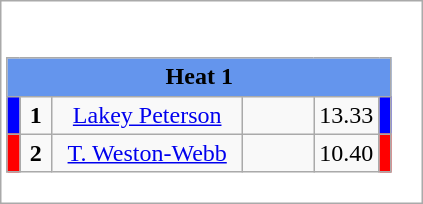<table class="wikitable" style="background:#fff;">
<tr>
<td><div><br><table class="wikitable">
<tr>
<td colspan="6"  style="text-align:center; background:#6495ed;"><strong>Heat 1</strong></td>
</tr>
<tr>
<td style="width:01px; background: #00f;"></td>
<td style="width:14px; text-align:center;"><strong>1</strong></td>
<td style="width:120px; text-align:center;"><a href='#'>Lakey Peterson</a></td>
<td style="width:40px; text-align:center;"></td>
<td style="width:20px; text-align:center;">13.33</td>
<td style="width:01px; background: #00f;"></td>
</tr>
<tr>
<td style="width:01px; background: #f00;"></td>
<td style="width:14px; text-align:center;"><strong>2</strong></td>
<td style="width:120px; text-align:center;"><a href='#'>T. Weston-Webb</a></td>
<td style="width:40px; text-align:center;"></td>
<td style="width:20px; text-align:center;">10.40</td>
<td style="width:01px; background: #f00;"></td>
</tr>
</table>
</div></td>
</tr>
</table>
